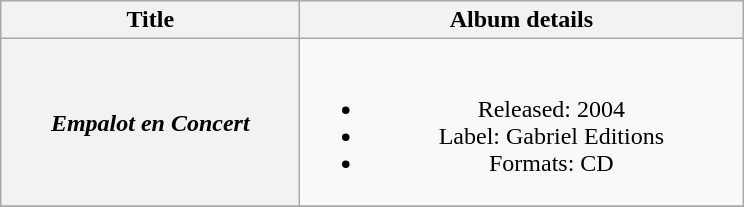<table class="wikitable plainrowheaders" style="text-align:center;">
<tr>
<th scope="col" style="width:12em;">Title</th>
<th scope="col" style="width:18em;">Album details</th>
</tr>
<tr>
<th scope="row"><em>Empalot en Concert</em></th>
<td><br><ul><li>Released: 2004</li><li>Label: Gabriel Editions</li><li>Formats: CD</li></ul></td>
</tr>
<tr>
</tr>
</table>
